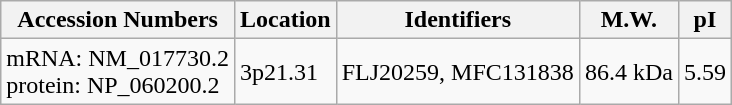<table class="wikitable">
<tr>
<th>Accession Numbers</th>
<th>Location</th>
<th>Identifiers</th>
<th>M.W.</th>
<th>pI</th>
</tr>
<tr>
<td>mRNA: NM_017730.2<br>protein: NP_060200.2</td>
<td>3p21.31</td>
<td>FLJ20259, MFC131838</td>
<td>86.4 kDa</td>
<td>5.59</td>
</tr>
</table>
